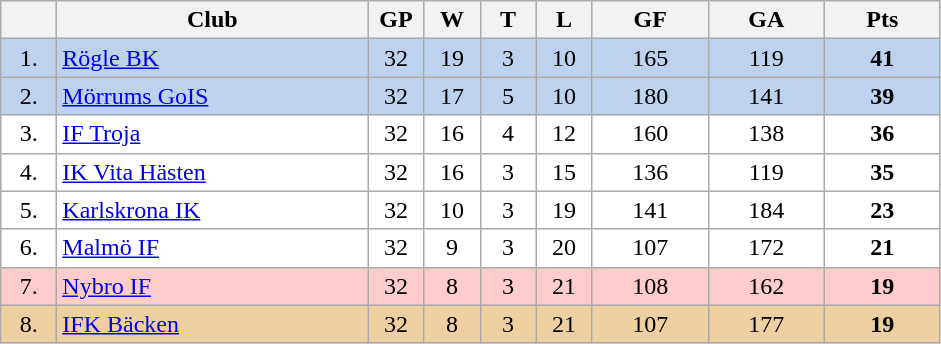<table class="wikitable">
<tr>
<th width="30"></th>
<th width="200">Club</th>
<th width="30">GP</th>
<th width="30">W</th>
<th width="30">T</th>
<th width="30">L</th>
<th width="70">GF</th>
<th width="70">GA</th>
<th width="70">Pts</th>
</tr>
<tr bgcolor="#BCD2EE" align="center">
<td>1.</td>
<td align="left"><a href='#'>Rögle BK</a></td>
<td>32</td>
<td>19</td>
<td>3</td>
<td>10</td>
<td>165</td>
<td>119</td>
<td><strong>41</strong></td>
</tr>
<tr bgcolor="#BCD2EE" align="center">
<td>2.</td>
<td align="left"><a href='#'>Mörrums GoIS</a></td>
<td>32</td>
<td>17</td>
<td>5</td>
<td>10</td>
<td>180</td>
<td>141</td>
<td><strong>39</strong></td>
</tr>
<tr bgcolor="#FFFFFF" align="center">
<td>3.</td>
<td align="left"><a href='#'>IF Troja</a></td>
<td>32</td>
<td>16</td>
<td>4</td>
<td>12</td>
<td>160</td>
<td>138</td>
<td><strong>36</strong></td>
</tr>
<tr bgcolor="#FFFFFF" align="center">
<td>4.</td>
<td align="left"><a href='#'>IK Vita Hästen</a></td>
<td>32</td>
<td>16</td>
<td>3</td>
<td>15</td>
<td>136</td>
<td>119</td>
<td><strong>35</strong></td>
</tr>
<tr bgcolor="#FFFFFF" align="center">
<td>5.</td>
<td align="left"><a href='#'>Karlskrona IK</a></td>
<td>32</td>
<td>10</td>
<td>3</td>
<td>19</td>
<td>141</td>
<td>184</td>
<td><strong>23</strong></td>
</tr>
<tr bgcolor="#FFFFFF" align="center">
<td>6.</td>
<td align="left"><a href='#'>Malmö IF</a></td>
<td>32</td>
<td>9</td>
<td>3</td>
<td>20</td>
<td>107</td>
<td>172</td>
<td><strong>21</strong></td>
</tr>
<tr bgcolor="#FFCCCC" align="center">
<td>7.</td>
<td align="left"><a href='#'>Nybro IF</a></td>
<td>32</td>
<td>8</td>
<td>3</td>
<td>21</td>
<td>108</td>
<td>162</td>
<td><strong>19</strong></td>
</tr>
<tr bgcolor="#EECFA1" align="center">
<td>8.</td>
<td align="left"><a href='#'>IFK Bäcken</a></td>
<td>32</td>
<td>8</td>
<td>3</td>
<td>21</td>
<td>107</td>
<td>177</td>
<td><strong>19</strong></td>
</tr>
</table>
